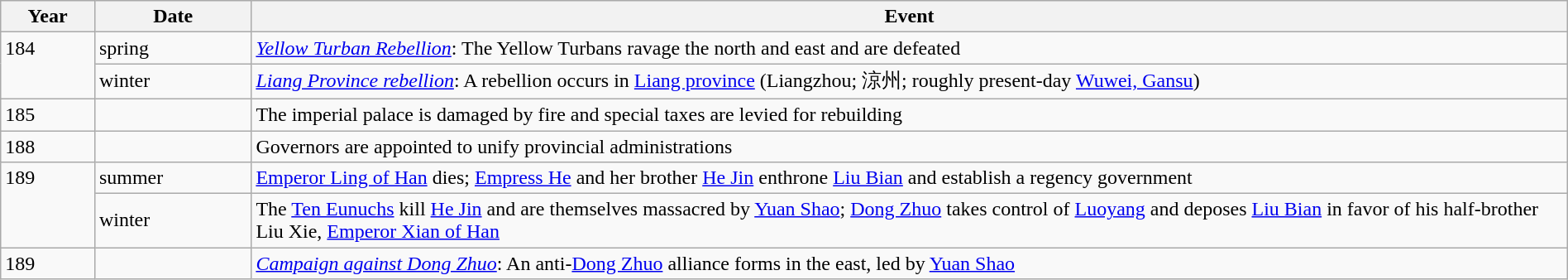<table class="wikitable" style="width:100%;">
<tr>
<th style="width:6%">Year</th>
<th style="width:10%">Date</th>
<th>Event</th>
</tr>
<tr>
<td rowspan="2" style="vertical-align:top;">184</td>
<td>spring</td>
<td><em><a href='#'>Yellow Turban Rebellion</a></em>: The Yellow Turbans ravage the north and east and are defeated</td>
</tr>
<tr>
<td>winter</td>
<td><em><a href='#'>Liang Province rebellion</a></em>: A rebellion occurs in <a href='#'>Liang province</a> (Liangzhou; 涼州; roughly present-day <a href='#'>Wuwei, Gansu</a>)</td>
</tr>
<tr>
<td>185</td>
<td></td>
<td>The imperial palace is damaged by fire and special taxes are levied for rebuilding</td>
</tr>
<tr>
<td>188</td>
<td></td>
<td>Governors are appointed to unify provincial administrations</td>
</tr>
<tr>
<td rowspan="2" style="vertical-align:top;">189</td>
<td>summer</td>
<td><a href='#'>Emperor Ling of Han</a> dies; <a href='#'>Empress He</a> and her brother <a href='#'>He Jin</a> enthrone <a href='#'>Liu Bian</a> and establish a regency government</td>
</tr>
<tr>
<td>winter</td>
<td>The <a href='#'>Ten Eunuchs</a> kill <a href='#'>He Jin</a> and are themselves massacred by <a href='#'>Yuan Shao</a>; <a href='#'>Dong Zhuo</a> takes control of <a href='#'>Luoyang</a> and deposes <a href='#'>Liu Bian</a> in favor of his half-brother Liu Xie, <a href='#'>Emperor Xian of Han</a></td>
</tr>
<tr>
<td>189</td>
<td></td>
<td><em><a href='#'>Campaign against Dong Zhuo</a></em>: An anti-<a href='#'>Dong Zhuo</a> alliance forms in the east, led by <a href='#'>Yuan Shao</a></td>
</tr>
</table>
